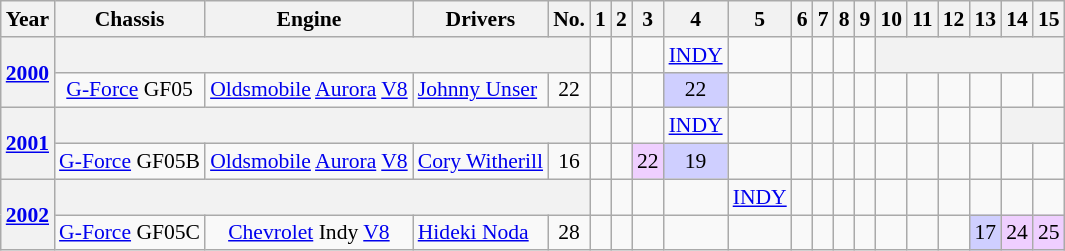<table class="wikitable" style="text-align:center; font-size:90%">
<tr>
<th>Year</th>
<th>Chassis</th>
<th>Engine</th>
<th>Drivers</th>
<th>No.</th>
<th>1</th>
<th>2</th>
<th>3</th>
<th>4</th>
<th>5</th>
<th>6</th>
<th>7</th>
<th>8</th>
<th>9</th>
<th>10</th>
<th>11</th>
<th>12</th>
<th>13</th>
<th>14</th>
<th>15</th>
</tr>
<tr>
<th rowspan=2><a href='#'>2000</a></th>
<th colspan=4></th>
<td></td>
<td></td>
<td></td>
<td><a href='#'>INDY</a></td>
<td></td>
<td></td>
<td></td>
<td></td>
<td></td>
<th colspan=6></th>
</tr>
<tr>
<td><a href='#'>G-Force</a> GF05</td>
<td><a href='#'>Oldsmobile</a> <a href='#'>Aurora</a> <a href='#'>V8</a></td>
<td align="left"> <a href='#'>Johnny Unser</a></td>
<td>22</td>
<td></td>
<td></td>
<td></td>
<td style="background:#CFCFFF;" align=center>22</td>
<td></td>
<td></td>
<td></td>
<td></td>
<td></td>
<td></td>
<td></td>
<td></td>
<td></td>
<td></td>
<td></td>
</tr>
<tr>
<th rowspan=2><a href='#'>2001</a></th>
<th colspan=4></th>
<td></td>
<td></td>
<td></td>
<td><a href='#'>INDY</a></td>
<td></td>
<td></td>
<td></td>
<td></td>
<td></td>
<td></td>
<td></td>
<td></td>
<td></td>
<th colspan=2></th>
</tr>
<tr>
<td><a href='#'>G-Force</a> GF05B</td>
<td><a href='#'>Oldsmobile</a> <a href='#'>Aurora</a> <a href='#'>V8</a></td>
<td align="left"> <a href='#'>Cory Witherill</a></td>
<td>16</td>
<td></td>
<td></td>
<td style="background:#EFCFFF;" align=center>22</td>
<td style="background:#CFCFFF;" align=center>19</td>
<td></td>
<td></td>
<td></td>
<td></td>
<td></td>
<td></td>
<td></td>
<td></td>
<td></td>
<td></td>
<td></td>
</tr>
<tr>
<th rowspan=2><a href='#'>2002</a></th>
<th colspan=4></th>
<td></td>
<td></td>
<td></td>
<td></td>
<td><a href='#'>INDY</a></td>
<td></td>
<td></td>
<td></td>
<td></td>
<td></td>
<td></td>
<td></td>
<td></td>
<td></td>
<td></td>
</tr>
<tr>
<td><a href='#'>G-Force</a> GF05C</td>
<td><a href='#'>Chevrolet</a> Indy <a href='#'>V8</a></td>
<td align="left"> <a href='#'>Hideki Noda</a></td>
<td>28</td>
<td></td>
<td></td>
<td></td>
<td></td>
<td></td>
<td></td>
<td></td>
<td></td>
<td></td>
<td></td>
<td></td>
<td></td>
<td style="background:#CFCFFF;" align=center>17</td>
<td style="background:#EFCFFF;" align=center>24</td>
<td style="background:#EFCFFF;" align=center>25</td>
</tr>
</table>
